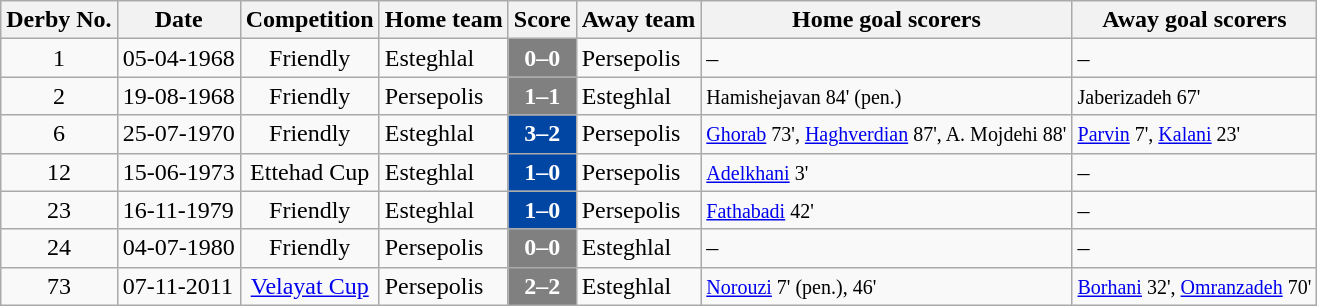<table class="wikitable" style="text-align: center">
<tr>
<th>Derby No.</th>
<th>Date</th>
<th>Competition</th>
<th>Home team</th>
<th>Score</th>
<th>Away team</th>
<th>Home goal scorers</th>
<th>Away goal scorers</th>
</tr>
<tr>
<td>1</td>
<td style="text-align:left">05-04-1968</td>
<td>Friendly</td>
<td style="text-align:left">Esteghlal</td>
<td style="background:#808080; color:white;"><strong>0–0</strong></td>
<td style="text-align:left">Persepolis</td>
<td style="text-align:left">–</td>
<td style="text-align:left">–</td>
</tr>
<tr>
<td>2</td>
<td style="text-align:left">19-08-1968</td>
<td>Friendly</td>
<td style="text-align:left">Persepolis</td>
<td style="background:#808080; color:white;"><strong>1–1</strong></td>
<td style="text-align:left">Esteghlal</td>
<td style="text-align:left"><small>Hamishejavan 84' (pen.)</small></td>
<td style="text-align:left"><small>Jaberizadeh 67'</small></td>
</tr>
<tr>
<td>6</td>
<td style="text-align:left">25-07-1970</td>
<td>Friendly</td>
<td style="text-align:left">Esteghlal</td>
<td style="background:#0246a4; color:white;"><strong>3–2</strong></td>
<td style="text-align:left">Persepolis</td>
<td style="text-align:left"><small><a href='#'>Ghorab</a> 73', <a href='#'>Haghverdian</a> 87', A. Mojdehi 88'</small></td>
<td style="text-align:left"><small><a href='#'>Parvin</a> 7', <a href='#'>Kalani</a> 23'</small></td>
</tr>
<tr>
<td>12</td>
<td style="text-align:left">15-06-1973</td>
<td>Ettehad Cup</td>
<td style="text-align:left">Esteghlal</td>
<td style="background:#0246a4; color:white;"><strong>1–0</strong></td>
<td style="text-align:left">Persepolis</td>
<td style="text-align:left"><small><a href='#'>Adelkhani</a> 3'</small></td>
<td style="text-align:left">–</td>
</tr>
<tr>
<td>23</td>
<td style="text-align:left">16-11-1979</td>
<td>Friendly</td>
<td style="text-align:left">Esteghlal</td>
<td style="background:#0246a4; color:white;"><strong>1–0</strong></td>
<td style="text-align:left">Persepolis</td>
<td style="text-align:left"><small><a href='#'>Fathabadi</a> 42'</small></td>
<td style="text-align:left">–</td>
</tr>
<tr>
<td>24</td>
<td style="text-align:left">04-07-1980</td>
<td>Friendly</td>
<td style="text-align:left">Persepolis</td>
<td style="background:#808080; color:white;"><strong>0–0</strong></td>
<td style="text-align:left">Esteghlal</td>
<td style="text-align:left">–</td>
<td style="text-align:left">–</td>
</tr>
<tr>
<td>73</td>
<td style="text-align:left">07-11-2011</td>
<td><a href='#'>Velayat Cup</a></td>
<td style="text-align:left">Persepolis</td>
<td style="background:#808080; color:white;"><strong>2–2</strong></td>
<td style="text-align:left">Esteghlal</td>
<td style="text-align:left"><small><a href='#'>Norouzi</a> 7' (pen.), 46'</small></td>
<td style="text-align:left"><small><a href='#'>Borhani</a> 32', <a href='#'>Omranzadeh</a> 70'</small></td>
</tr>
</table>
